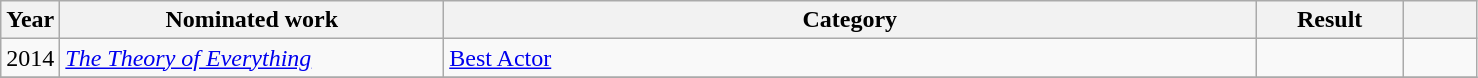<table class=wikitable>
<tr>
<th width=4%>Year</th>
<th width=26%>Nominated work</th>
<th width=55%>Category</th>
<th width=10%>Result</th>
<th width=5%></th>
</tr>
<tr>
<td>2014</td>
<td><em><a href='#'>The Theory of Everything</a></em></td>
<td><a href='#'>Best Actor</a></td>
<td></td>
<td></td>
</tr>
<tr>
</tr>
</table>
